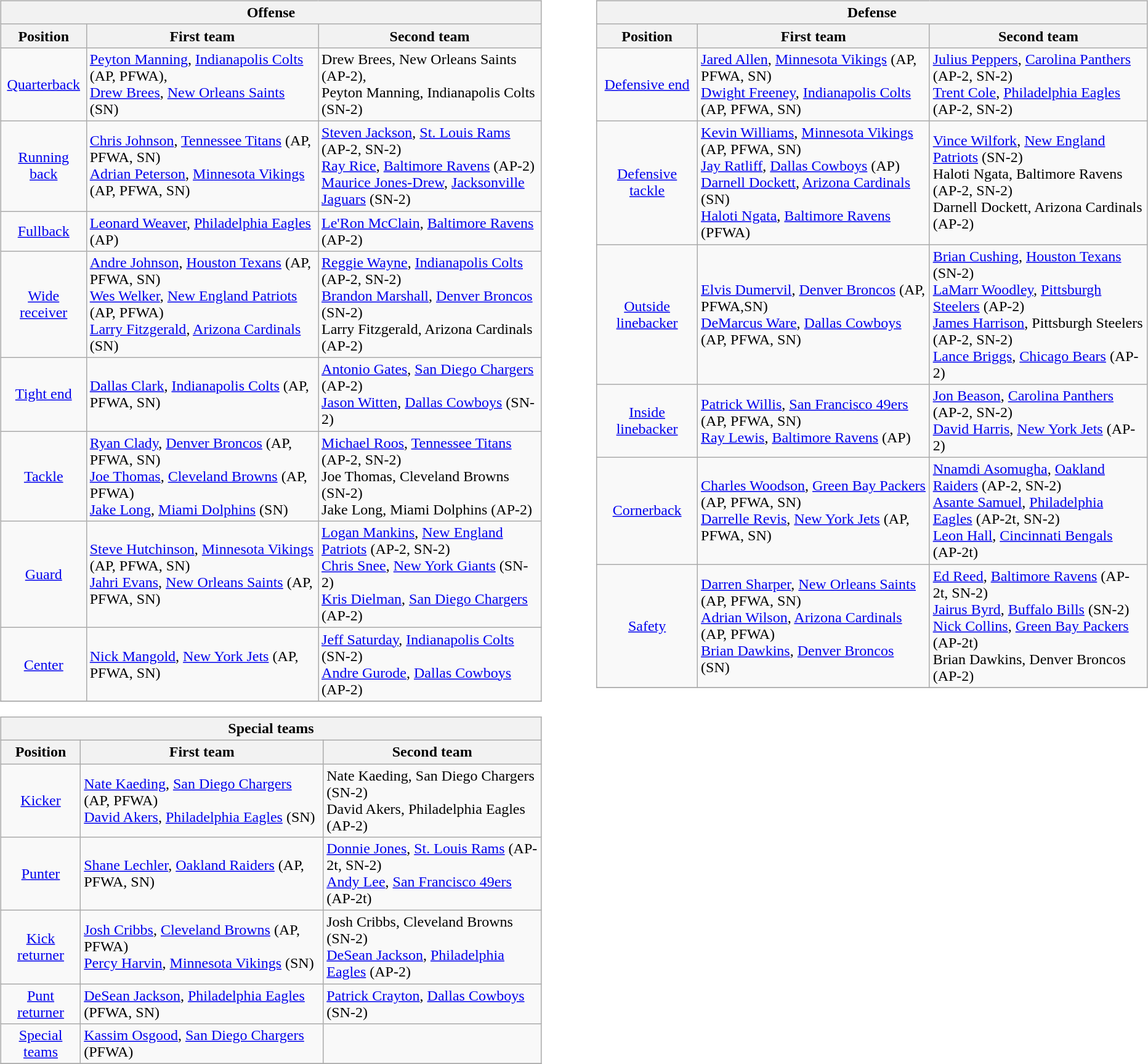<table border=0>
<tr valign="top">
<td><br><table class="wikitable">
<tr>
<th colspan=3>Offense</th>
</tr>
<tr>
<th>Position</th>
<th>First team</th>
<th>Second team</th>
</tr>
<tr>
<td align=center><a href='#'>Quarterback</a></td>
<td><a href='#'>Peyton Manning</a>, <a href='#'>Indianapolis Colts</a> (AP, PFWA), <br> <a href='#'>Drew Brees</a>, <a href='#'>New Orleans Saints</a> (SN)</td>
<td>Drew Brees, New Orleans Saints (AP-2), <br> Peyton Manning, Indianapolis Colts (SN-2)</td>
</tr>
<tr>
<td align=center><a href='#'>Running back</a></td>
<td><a href='#'>Chris Johnson</a>, <a href='#'>Tennessee Titans</a> (AP, PFWA, SN)<br><a href='#'>Adrian Peterson</a>, <a href='#'>Minnesota Vikings</a> (AP, PFWA, SN)</td>
<td><a href='#'>Steven Jackson</a>, <a href='#'>St. Louis Rams</a> (AP-2, SN-2) <br> <a href='#'>Ray Rice</a>, <a href='#'>Baltimore Ravens</a> (AP-2)<br> <a href='#'>Maurice Jones-Drew</a>, <a href='#'>Jacksonville Jaguars</a> (SN-2)</td>
</tr>
<tr>
<td align=center><a href='#'>Fullback</a></td>
<td><a href='#'>Leonard Weaver</a>, <a href='#'>Philadelphia Eagles</a> (AP)</td>
<td><a href='#'>Le'Ron McClain</a>, <a href='#'>Baltimore Ravens</a> (AP-2)</td>
</tr>
<tr>
<td align=center><a href='#'>Wide receiver</a></td>
<td><a href='#'>Andre Johnson</a>, <a href='#'>Houston Texans</a> (AP, PFWA, SN)<br><a href='#'>Wes Welker</a>, <a href='#'>New England Patriots</a> (AP, PFWA)<br><a href='#'>Larry Fitzgerald</a>, <a href='#'>Arizona Cardinals</a> (SN)</td>
<td><a href='#'>Reggie Wayne</a>, <a href='#'>Indianapolis Colts</a> (AP-2, SN-2)<br> <a href='#'>Brandon Marshall</a>, <a href='#'>Denver Broncos</a> (SN-2)<br>Larry Fitzgerald, Arizona Cardinals (AP-2)</td>
</tr>
<tr>
<td align=center><a href='#'>Tight end</a></td>
<td><a href='#'>Dallas Clark</a>, <a href='#'>Indianapolis Colts</a> (AP, PFWA, SN)</td>
<td><a href='#'>Antonio Gates</a>, <a href='#'>San Diego Chargers</a> (AP-2)<br><a href='#'>Jason Witten</a>, <a href='#'>Dallas Cowboys</a> (SN-2)</td>
</tr>
<tr>
<td align=center><a href='#'>Tackle</a></td>
<td><a href='#'>Ryan Clady</a>, <a href='#'>Denver Broncos</a> (AP, PFWA, SN)<br><a href='#'>Joe Thomas</a>, <a href='#'>Cleveland Browns</a> (AP, PFWA)<br><a href='#'>Jake Long</a>, <a href='#'>Miami Dolphins</a> (SN)</td>
<td><a href='#'>Michael Roos</a>, <a href='#'>Tennessee Titans</a> (AP-2, SN-2)<br>Joe Thomas, Cleveland Browns (SN-2)<br>Jake Long, Miami Dolphins (AP-2)</td>
</tr>
<tr>
<td align=center><a href='#'>Guard</a></td>
<td><a href='#'>Steve Hutchinson</a>, <a href='#'>Minnesota Vikings</a> (AP, PFWA, SN)<br><a href='#'>Jahri Evans</a>, <a href='#'>New Orleans Saints</a> (AP, PFWA, SN)</td>
<td><a href='#'>Logan Mankins</a>, <a href='#'>New England Patriots</a> (AP-2, SN-2)<br><a href='#'>Chris Snee</a>, <a href='#'>New York Giants</a> (SN-2)<br><a href='#'>Kris Dielman</a>, <a href='#'>San Diego Chargers</a> (AP-2)</td>
</tr>
<tr>
<td align=center><a href='#'>Center</a></td>
<td><a href='#'>Nick Mangold</a>, <a href='#'>New York Jets</a> (AP, PFWA, SN)</td>
<td><a href='#'>Jeff Saturday</a>, <a href='#'>Indianapolis Colts</a> (SN-2)<br><a href='#'>Andre Gurode</a>, <a href='#'>Dallas Cowboys</a> (AP-2)</td>
</tr>
<tr>
</tr>
</table>
<table class="wikitable">
<tr>
<th colspan=3>Special teams</th>
</tr>
<tr>
<th>Position</th>
<th>First team</th>
<th>Second team</th>
</tr>
<tr>
<td align=center><a href='#'>Kicker</a></td>
<td><a href='#'>Nate Kaeding</a>, <a href='#'>San Diego Chargers</a> (AP, PFWA)<br><a href='#'>David Akers</a>, <a href='#'>Philadelphia Eagles</a> (SN)</td>
<td>Nate Kaeding, San Diego Chargers (SN-2)<br>David Akers, Philadelphia Eagles  (AP-2)</td>
</tr>
<tr>
<td align=center><a href='#'>Punter</a></td>
<td><a href='#'>Shane Lechler</a>, <a href='#'>Oakland Raiders</a> (AP, PFWA, SN)</td>
<td><a href='#'>Donnie Jones</a>, <a href='#'>St. Louis Rams</a> (AP-2t, SN-2)<br><a href='#'>Andy Lee</a>, <a href='#'>San Francisco 49ers</a> (AP-2t)</td>
</tr>
<tr>
<td align=center><a href='#'>Kick returner</a></td>
<td><a href='#'>Josh Cribbs</a>, <a href='#'>Cleveland Browns</a> (AP, PFWA)<br><a href='#'>Percy Harvin</a>, <a href='#'>Minnesota Vikings</a> (SN)</td>
<td>Josh Cribbs, Cleveland Browns (SN-2)<br><a href='#'>DeSean Jackson</a>, <a href='#'>Philadelphia Eagles</a> (AP-2)</td>
</tr>
<tr>
<td align=center><a href='#'>Punt returner</a></td>
<td><a href='#'>DeSean Jackson</a>, <a href='#'>Philadelphia Eagles</a> (PFWA, SN)</td>
<td><a href='#'>Patrick Crayton</a>, <a href='#'>Dallas Cowboys</a> (SN-2)</td>
</tr>
<tr>
<td align=center><a href='#'>Special teams</a></td>
<td><a href='#'>Kassim Osgood</a>, <a href='#'>San Diego Chargers</a> (PFWA)</td>
<td></td>
</tr>
<tr>
</tr>
</table>
</td>
<td style="padding-left:40px;"><br><table class="wikitable">
<tr>
<th colspan=3>Defense</th>
</tr>
<tr>
<th>Position</th>
<th>First team</th>
<th>Second team</th>
</tr>
<tr>
<td align=center><a href='#'>Defensive end</a></td>
<td><a href='#'>Jared Allen</a>, <a href='#'>Minnesota Vikings</a> (AP, PFWA, SN)<br><a href='#'>Dwight Freeney</a>, <a href='#'>Indianapolis Colts</a> (AP, PFWA, SN)</td>
<td><a href='#'>Julius Peppers</a>, <a href='#'>Carolina Panthers</a> (AP-2, SN-2)<br><a href='#'>Trent Cole</a>, <a href='#'>Philadelphia Eagles</a> (AP-2, SN-2)</td>
</tr>
<tr>
<td align=center><a href='#'>Defensive tackle</a></td>
<td><a href='#'>Kevin Williams</a>, <a href='#'>Minnesota Vikings</a> (AP, PFWA, SN)<br><a href='#'>Jay Ratliff</a>, <a href='#'>Dallas Cowboys</a> (AP)<br><a href='#'>Darnell Dockett</a>, <a href='#'>Arizona Cardinals</a> (SN)<br><a href='#'>Haloti Ngata</a>, <a href='#'>Baltimore Ravens</a> (PFWA)</td>
<td><a href='#'>Vince Wilfork</a>, <a href='#'>New England Patriots</a> (SN-2)<br>Haloti Ngata, Baltimore Ravens (AP-2, SN-2) <br>Darnell Dockett, Arizona Cardinals (AP-2)</td>
</tr>
<tr>
<td align=center><a href='#'>Outside linebacker</a></td>
<td><a href='#'>Elvis Dumervil</a>, <a href='#'>Denver Broncos</a> (AP, PFWA,SN)<br><a href='#'>DeMarcus Ware</a>, <a href='#'>Dallas Cowboys</a> (AP, PFWA, SN)</td>
<td><a href='#'>Brian Cushing</a>, <a href='#'>Houston Texans</a> (SN-2)<br><a href='#'>LaMarr Woodley</a>, <a href='#'>Pittsburgh Steelers</a> (AP-2)<br><a href='#'>James Harrison</a>, Pittsburgh Steelers  (AP-2, SN-2)<br><a href='#'>Lance Briggs</a>, <a href='#'>Chicago Bears</a> (AP-2)</td>
</tr>
<tr>
<td align=center><a href='#'>Inside linebacker</a></td>
<td><a href='#'>Patrick Willis</a>, <a href='#'>San Francisco 49ers</a> (AP, PFWA, SN)<br><a href='#'>Ray Lewis</a>, <a href='#'>Baltimore Ravens</a> (AP)</td>
<td><a href='#'>Jon Beason</a>, <a href='#'>Carolina Panthers</a> (AP-2, SN-2)<br><a href='#'>David Harris</a>, <a href='#'>New York Jets</a> (AP-2)</td>
</tr>
<tr>
<td align=center><a href='#'>Cornerback</a></td>
<td><a href='#'>Charles Woodson</a>, <a href='#'>Green Bay Packers</a> (AP, PFWA, SN)<br><a href='#'>Darrelle Revis</a>, <a href='#'>New York Jets</a> (AP, PFWA, SN)</td>
<td><a href='#'>Nnamdi Asomugha</a>, <a href='#'>Oakland Raiders</a> (AP-2, SN-2)<br><a href='#'>Asante Samuel</a>, <a href='#'>Philadelphia Eagles</a> (AP-2t, SN-2)<br><a href='#'>Leon Hall</a>, <a href='#'>Cincinnati Bengals</a> (AP-2t)</td>
</tr>
<tr>
<td align=center><a href='#'>Safety</a></td>
<td><a href='#'>Darren Sharper</a>, <a href='#'>New Orleans Saints</a>  (AP, PFWA, SN)<br><a href='#'>Adrian Wilson</a>, <a href='#'>Arizona Cardinals</a> (AP, PFWA)<br><a href='#'>Brian Dawkins</a>, <a href='#'>Denver Broncos</a> (SN)</td>
<td><a href='#'>Ed Reed</a>, <a href='#'>Baltimore Ravens</a> (AP-2t, SN-2)<br><a href='#'>Jairus Byrd</a>, <a href='#'>Buffalo Bills</a> (SN-2)<br><a href='#'>Nick Collins</a>, <a href='#'>Green Bay Packers</a> (AP-2t)<br>Brian Dawkins, Denver Broncos (AP-2)</td>
</tr>
<tr>
</tr>
</table>
</td>
</tr>
</table>
